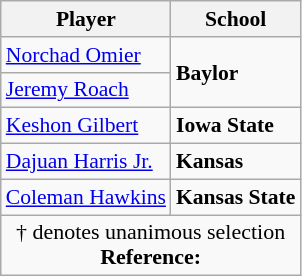<table class="wikitable" style="white-space:nowrap; font-size:90%;">
<tr>
<th>Player</th>
<th>School</th>
</tr>
<tr ,>
<td><a href='#'>Norchad Omier</a></td>
<td rowspan=2><strong>Baylor</strong></td>
</tr>
<tr>
<td><a href='#'>Jeremy Roach</a></td>
</tr>
<tr>
<td><a href='#'>Keshon Gilbert</a></td>
<td><strong>Iowa State</strong></td>
</tr>
<tr>
<td><a href='#'>Dajuan Harris Jr.</a></td>
<td><strong>Kansas</strong></td>
</tr>
<tr>
<td><a href='#'>Coleman Hawkins</a></td>
<td><strong>Kansas State</strong></td>
</tr>
<tr>
<td colspan="4"  style="font-size:11pt; text-align:center;">† denotes unanimous selection<br><strong>Reference:</strong></td>
</tr>
</table>
